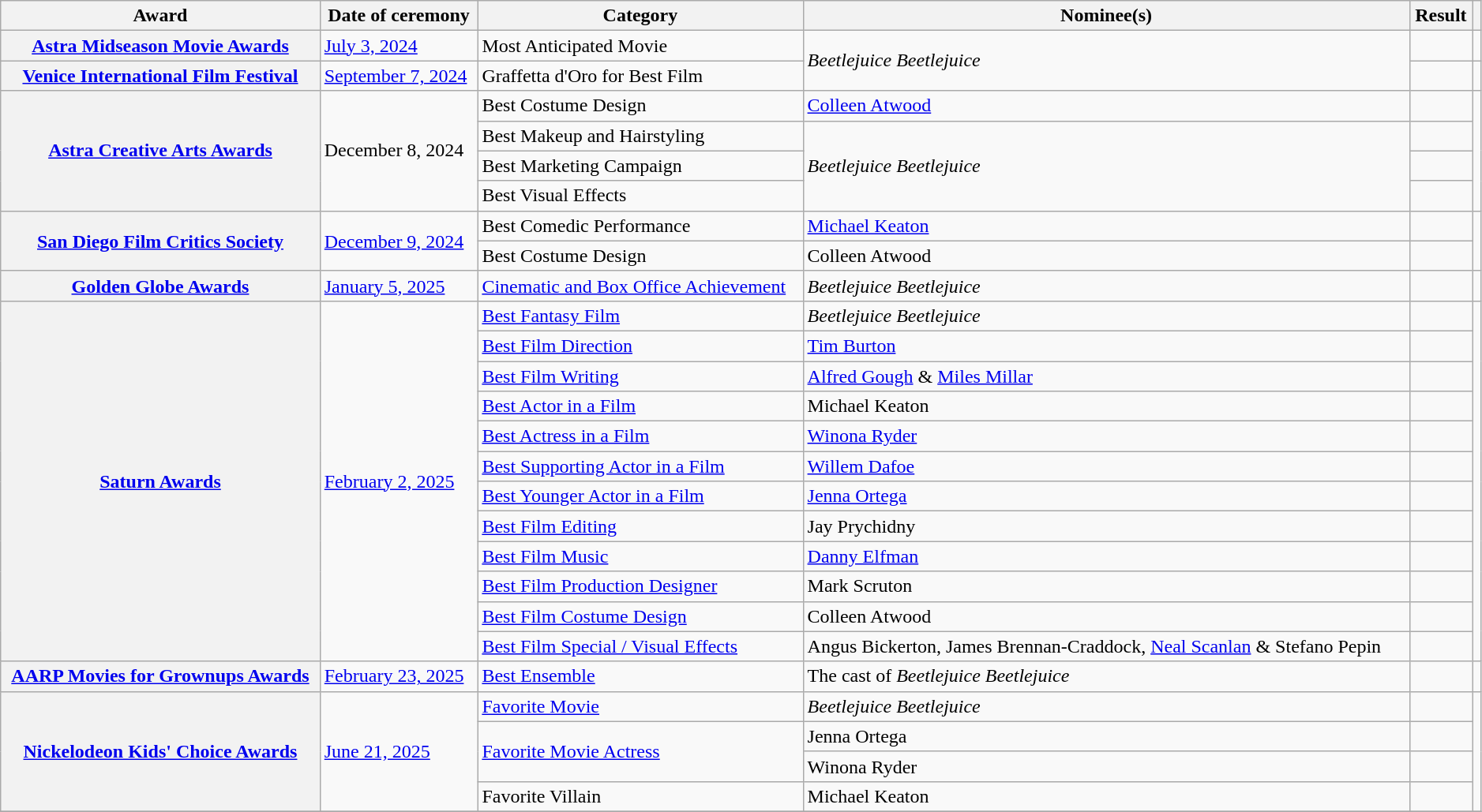<table class="wikitable sortable plainrowheaders" style="width: 99%">
<tr>
<th scope="col">Award</th>
<th scope="col">Date of ceremony</th>
<th scope="col">Category</th>
<th scope="col">Nominee(s)</th>
<th>Result</th>
<th class="unsortable" scope="col"></th>
</tr>
<tr>
<th scope="row"><a href='#'>Astra Midseason Movie Awards</a></th>
<td><a href='#'>July 3, 2024</a></td>
<td>Most Anticipated Movie</td>
<td rowspan="2"><em>Beetlejuice Beetlejuice</em></td>
<td></td>
<td align="center"></td>
</tr>
<tr>
<th scope="row"><a href='#'>Venice International Film Festival</a></th>
<td><a href='#'>September 7, 2024</a></td>
<td>Graffetta d'Oro for Best Film</td>
<td></td>
<td align="center"></td>
</tr>
<tr>
<th rowspan="4" scope="row"><a href='#'>Astra Creative Arts Awards</a></th>
<td rowspan="4">December 8, 2024</td>
<td>Best Costume Design</td>
<td><a href='#'>Colleen Atwood</a></td>
<td></td>
<td rowspan="4" align="center"></td>
</tr>
<tr>
<td>Best Makeup and Hairstyling</td>
<td rowspan="3"><em>Beetlejuice Beetlejuice</em></td>
<td></td>
</tr>
<tr>
<td>Best Marketing Campaign</td>
<td></td>
</tr>
<tr>
<td>Best Visual Effects</td>
<td></td>
</tr>
<tr>
<th rowspan="2" scope="row"><a href='#'>San Diego Film Critics Society</a></th>
<td rowspan="2"><a href='#'>December 9, 2024</a></td>
<td>Best Comedic Performance</td>
<td><a href='#'>Michael Keaton</a></td>
<td></td>
<td rowspan="2" align="center"></td>
</tr>
<tr>
<td>Best Costume Design</td>
<td>Colleen Atwood</td>
<td></td>
</tr>
<tr>
<th scope="row"><a href='#'>Golden Globe Awards</a></th>
<td><a href='#'>January 5, 2025</a></td>
<td><a href='#'>Cinematic and Box Office Achievement</a></td>
<td><em>Beetlejuice Beetlejuice</em></td>
<td></td>
<td align="center"></td>
</tr>
<tr>
<th scope="row" rowspan="12"><a href='#'>Saturn Awards</a></th>
<td rowspan="12"><a href='#'>February 2, 2025</a></td>
<td><a href='#'>Best Fantasy Film</a></td>
<td><em>Beetlejuice Beetlejuice</em></td>
<td></td>
<td rowspan="12" align="center"></td>
</tr>
<tr>
<td><a href='#'>Best Film Direction</a></td>
<td><a href='#'>Tim Burton</a></td>
<td></td>
</tr>
<tr>
<td><a href='#'>Best Film Writing</a></td>
<td><a href='#'>Alfred Gough</a> & <a href='#'>Miles Millar</a></td>
<td></td>
</tr>
<tr>
<td><a href='#'>Best Actor in a Film</a></td>
<td>Michael Keaton</td>
<td></td>
</tr>
<tr>
<td><a href='#'>Best Actress in a Film</a></td>
<td><a href='#'>Winona Ryder</a></td>
<td></td>
</tr>
<tr>
<td><a href='#'>Best Supporting Actor in a Film</a></td>
<td><a href='#'>Willem Dafoe</a></td>
<td></td>
</tr>
<tr>
<td><a href='#'>Best Younger Actor in a Film</a></td>
<td><a href='#'>Jenna Ortega</a></td>
<td></td>
</tr>
<tr>
<td><a href='#'>Best Film Editing</a></td>
<td>Jay Prychidny</td>
<td></td>
</tr>
<tr>
<td><a href='#'>Best Film Music</a></td>
<td><a href='#'>Danny Elfman</a></td>
<td></td>
</tr>
<tr>
<td><a href='#'>Best Film Production Designer</a></td>
<td>Mark Scruton</td>
<td></td>
</tr>
<tr>
<td><a href='#'>Best Film Costume Design</a></td>
<td>Colleen Atwood</td>
<td></td>
</tr>
<tr>
<td><a href='#'>Best Film Special / Visual Effects</a></td>
<td>Angus Bickerton, James Brennan-Craddock, <a href='#'>Neal Scanlan</a> & Stefano Pepin</td>
<td></td>
</tr>
<tr>
<th scope="row"><a href='#'>AARP Movies for Grownups Awards</a></th>
<td><a href='#'>February 23, 2025</a></td>
<td><a href='#'>Best Ensemble</a></td>
<td>The cast of <em>Beetlejuice Beetlejuice</em></td>
<td></td>
<td align="center"></td>
</tr>
<tr>
<th scope="row" rowspan="4"><a href='#'>Nickelodeon Kids' Choice Awards</a></th>
<td rowspan="4"><a href='#'>June 21, 2025</a></td>
<td><a href='#'>Favorite Movie</a></td>
<td><em>Beetlejuice Beetlejuice</em></td>
<td></td>
<td rowspan="4" align="center"></td>
</tr>
<tr>
<td rowspan="2"><a href='#'>Favorite Movie Actress</a></td>
<td>Jenna Ortega</td>
<td></td>
</tr>
<tr>
<td>Winona Ryder</td>
<td></td>
</tr>
<tr>
<td>Favorite Villain</td>
<td>Michael Keaton</td>
<td></td>
</tr>
<tr>
</tr>
</table>
